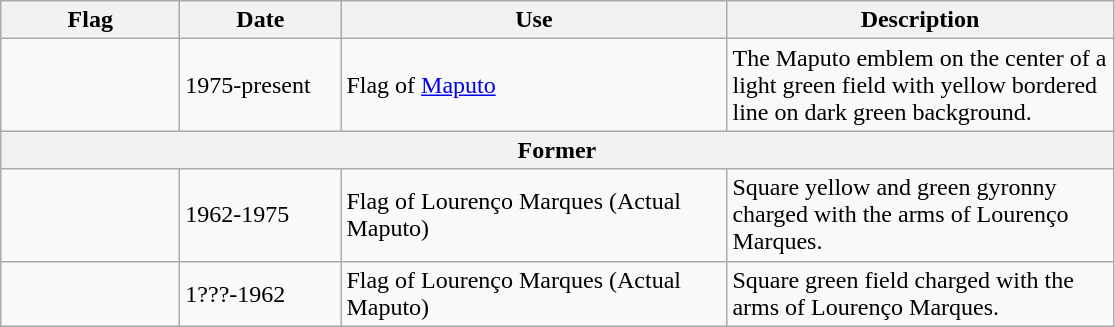<table class="wikitable" style="background: #f9f9f9">
<tr>
<th width="112">Flag</th>
<th width="100">Date</th>
<th width="250">Use</th>
<th width="250">Description</th>
</tr>
<tr>
<td></td>
<td>1975-present</td>
<td>Flag of <a href='#'>Maputo</a></td>
<td>The Maputo emblem on the center of a light green field with yellow bordered line on dark green background.</td>
</tr>
<tr>
<th colspan="4">Former</th>
</tr>
<tr>
<td></td>
<td>1962-1975</td>
<td>Flag of Lourenço Marques (Actual Maputo)</td>
<td>Square yellow and green gyronny charged with the arms of Lourenço Marques.</td>
</tr>
<tr>
<td></td>
<td>1???-1962</td>
<td>Flag of Lourenço Marques (Actual Maputo)</td>
<td>Square green field charged with the arms of Lourenço Marques.</td>
</tr>
</table>
